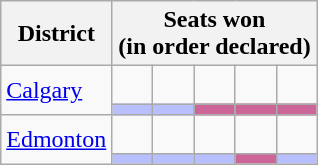<table class="wikitable">
<tr>
<th>District</th>
<th colspan=5>Seats won<br>(in order declared)</th>
</tr>
<tr>
<td rowspan="2"><a href='#'>Calgary</a></td>
<td width=20 > </td>
<td width=20 > </td>
<td width=20 > </td>
<td width=20 > </td>
<td width=20 > </td>
</tr>
<tr>
<th scope="col" style="background-color:#B8BFFE;"></th>
<th scope="col" style="background-color:#B8BFFE;"></th>
<th scope="col" style="background-color:#CC6699;"></th>
<th scope="col" style="background-color:#CC6699;"></th>
<th scope="col" style="background-color:#CC6699;"></th>
</tr>
<tr>
<td rowspan="2"><a href='#'>Edmonton</a></td>
<td> </td>
<td> </td>
<td> </td>
<td></td>
<td> </td>
</tr>
<tr>
<th scope="col" style="background-color:#B8BFFE;"></th>
<th scope="col" style="background-color:#B8BFFE;"></th>
<th scope="col" style="background-color:#B8BFFE;"></th>
<th scope="col" style="background-color:#CC6699;"></th>
<th scope="col" style="background-color:#B8BFFE;"></th>
</tr>
</table>
